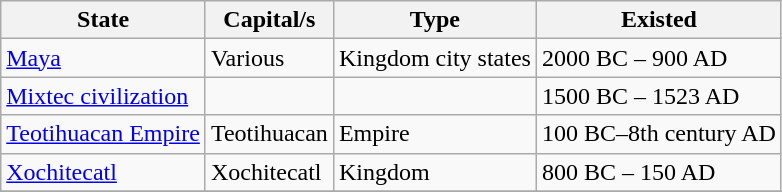<table class=wikitable border="1">
<tr>
<th>State</th>
<th>Capital/s</th>
<th>Type</th>
<th>Existed</th>
</tr>
<tr>
<td><a href='#'>Maya</a></td>
<td>Various</td>
<td>Kingdom city states</td>
<td>2000 BC – 900 AD</td>
</tr>
<tr>
<td><a href='#'>Mixtec civilization</a></td>
<td></td>
<td></td>
<td>1500 BC – 1523 AD</td>
</tr>
<tr>
<td><a href='#'>Teotihuacan Empire</a></td>
<td>Teotihuacan</td>
<td>Empire</td>
<td>100 BC–8th century AD</td>
</tr>
<tr>
<td><a href='#'>Xochitecatl</a></td>
<td>Xochitecatl</td>
<td>Kingdom</td>
<td>800 BC – 150 AD</td>
</tr>
<tr>
</tr>
</table>
